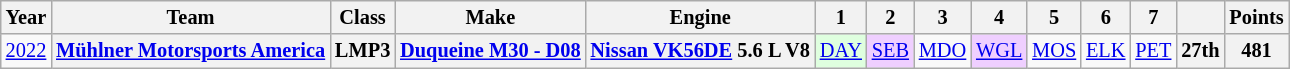<table class="wikitable" style="text-align:center; font-size:85%">
<tr>
<th>Year</th>
<th>Team</th>
<th>Class</th>
<th>Make</th>
<th>Engine</th>
<th>1</th>
<th>2</th>
<th>3</th>
<th>4</th>
<th>5</th>
<th>6</th>
<th>7</th>
<th></th>
<th>Points</th>
</tr>
<tr>
<td><a href='#'>2022</a></td>
<th nowrap><a href='#'>Mühlner Motorsports America</a></th>
<th>LMP3</th>
<th nowrap><a href='#'>Duqueine M30 - D08</a></th>
<th nowrap><a href='#'>Nissan VK56DE</a> 5.6 L V8</th>
<td style="background:#DFFFDF;"><a href='#'>DAY</a><br></td>
<td style="background:#EFCFFF;"><a href='#'>SEB</a><br></td>
<td><a href='#'>MDO</a></td>
<td style="background:#EFCFFF;"><a href='#'>WGL</a><br></td>
<td><a href='#'>MOS</a></td>
<td><a href='#'>ELK</a></td>
<td><a href='#'>PET</a></td>
<th>27th</th>
<th>481</th>
</tr>
</table>
